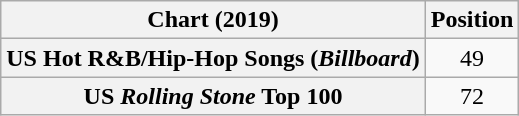<table class="wikitable plainrowheaders" style="text-align:center">
<tr>
<th scope="col">Chart (2019)</th>
<th scope="col">Position</th>
</tr>
<tr>
<th scope="row">US Hot R&B/Hip-Hop Songs (<em>Billboard</em>)</th>
<td>49</td>
</tr>
<tr>
<th scope="row">US <em>Rolling Stone</em> Top 100</th>
<td>72</td>
</tr>
</table>
